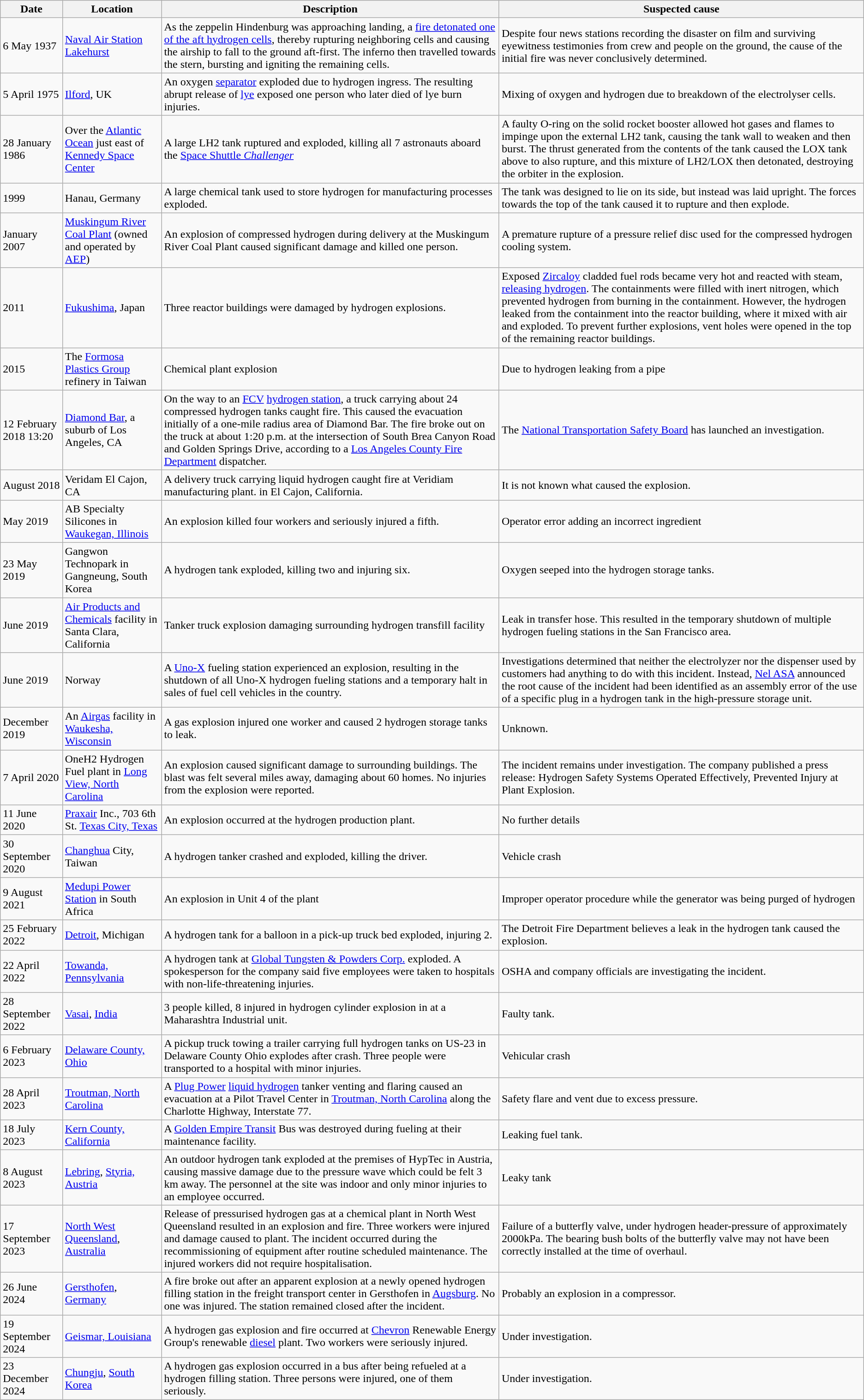<table class=wikitable>
<tr>
<th>Date</th>
<th>Location</th>
<th>Description</th>
<th>Suspected cause</th>
</tr>
<tr>
<td>6 May 1937</td>
<td><a href='#'>Naval Air Station Lakehurst</a></td>
<td>As the zeppelin Hindenburg was approaching landing, a <a href='#'>fire detonated one of the aft hydrogen cells</a>, thereby rupturing neighboring cells and causing the airship to fall to the ground aft-first. The inferno then travelled towards the stern, bursting and igniting the remaining cells.</td>
<td>Despite four news stations recording the disaster on film and surviving eyewitness testimonies from crew and people on the ground, the cause of the initial fire was never conclusively determined.</td>
</tr>
<tr>
<td>5 April 1975</td>
<td><a href='#'>Ilford</a>, UK</td>
<td>An oxygen <a href='#'>separator</a> exploded due to hydrogen ingress. The resulting abrupt release of <a href='#'>lye</a> exposed one person who later died of lye burn injuries.</td>
<td>Mixing of oxygen and hydrogen due to breakdown of the electrolyser cells.</td>
</tr>
<tr>
<td>28 January 1986</td>
<td>Over the <a href='#'>Atlantic Ocean</a> just east of <a href='#'>Kennedy Space Center</a></td>
<td>A large LH2 tank ruptured and exploded, killing all 7 astronauts aboard the <a href='#'>Space Shuttle <em>Challenger</em></a></td>
<td>A faulty O-ring on the solid rocket booster allowed hot gases and flames to impinge upon the external LH2 tank, causing the tank wall to weaken and then burst.  The thrust generated from the contents of the tank caused the LOX tank above to also rupture, and this mixture of LH2/LOX then detonated, destroying the orbiter in the explosion.</td>
</tr>
<tr>
<td>1999</td>
<td>Hanau, Germany</td>
<td>A large chemical tank used to store hydrogen for manufacturing processes exploded.</td>
<td>The tank was designed to lie on its side, but instead was laid upright.  The forces towards the top of the tank caused it to rupture and then explode.</td>
</tr>
<tr>
<td>January 2007</td>
<td><a href='#'>Muskingum River Coal Plant</a> (owned and operated by <a href='#'>AEP</a>)</td>
<td>An explosion of compressed hydrogen during delivery at the Muskingum River Coal Plant caused significant damage and killed one person.</td>
<td>A premature rupture of a pressure relief disc used for the compressed hydrogen cooling system.</td>
</tr>
<tr>
<td>2011</td>
<td><a href='#'>Fukushima</a>, Japan</td>
<td>Three reactor buildings were damaged by hydrogen explosions.</td>
<td>Exposed <a href='#'>Zircaloy</a> cladded fuel rods became very hot and reacted with steam, <a href='#'>releasing hydrogen</a>. The containments were filled with inert nitrogen, which prevented hydrogen from burning in the containment. However, the hydrogen leaked from the containment into the reactor building, where it mixed with air and exploded. To prevent further explosions, vent holes were opened in the top of the remaining reactor buildings.</td>
</tr>
<tr>
<td>2015</td>
<td>The <a href='#'>Formosa Plastics Group</a> refinery in Taiwan</td>
<td>Chemical plant explosion</td>
<td>Due to hydrogen leaking from a pipe</td>
</tr>
<tr>
<td>12 February 2018 13:20</td>
<td><a href='#'>Diamond Bar</a>, a suburb of Los Angeles, CA</td>
<td>On the way to an <a href='#'>FCV</a> <a href='#'>hydrogen station</a>, a truck carrying about 24 compressed hydrogen tanks caught fire.  This caused the evacuation initially of a one-mile radius area of Diamond Bar.  The fire broke out on the truck at about 1:20 p.m. at the intersection of South Brea Canyon Road and Golden Springs Drive, according to a <a href='#'>Los Angeles County Fire Department</a> dispatcher.</td>
<td>The <a href='#'>National Transportation Safety Board</a> has launched an investigation.</td>
</tr>
<tr>
<td>August 2018</td>
<td>Veridam El Cajon, CA</td>
<td>A delivery truck carrying liquid hydrogen caught fire at Veridiam manufacturing plant. in El Cajon, California.</td>
<td>It is not known what caused the explosion.</td>
</tr>
<tr>
<td>May 2019</td>
<td>AB Specialty Silicones in <a href='#'>Waukegan, Illinois</a></td>
<td>An explosion killed four workers and seriously injured a fifth.</td>
<td>Operator error adding an incorrect ingredient</td>
</tr>
<tr>
<td>23 May 2019</td>
<td>Gangwon Technopark in Gangneung, South Korea</td>
<td>A hydrogen tank exploded, killing two and injuring six.</td>
<td>Oxygen seeped into the hydrogen storage tanks.</td>
</tr>
<tr>
<td>June 2019</td>
<td><a href='#'>Air Products and Chemicals</a> facility in Santa Clara, California</td>
<td>Tanker truck explosion damaging surrounding hydrogen transfill facility</td>
<td>Leak in transfer hose. This resulted in the temporary shutdown of multiple hydrogen fueling stations in the San Francisco area.</td>
</tr>
<tr>
<td>June 2019</td>
<td>Norway</td>
<td>A <a href='#'>Uno-X</a> fueling station experienced an explosion, resulting in the shutdown of all Uno-X hydrogen fueling stations and a temporary halt in sales of fuel cell vehicles in the country.</td>
<td>Investigations determined that neither the electrolyzer nor the dispenser used by customers had anything to do with this incident. Instead, <a href='#'>Nel ASA</a> announced the root cause of the incident had been identified as an assembly error of the use of a specific plug in a hydrogen tank in the high-pressure storage unit.</td>
</tr>
<tr>
<td>December 2019</td>
<td>An <a href='#'>Airgas</a> facility in <a href='#'>Waukesha, Wisconsin</a></td>
<td>A gas explosion injured one worker and caused 2 hydrogen storage tanks to leak.</td>
<td>Unknown.</td>
</tr>
<tr>
<td>7 April 2020</td>
<td>OneH2 Hydrogen Fuel plant in <a href='#'>Long View, North Carolina</a></td>
<td>An explosion caused significant damage to surrounding buildings. The blast was felt several miles away, damaging about 60 homes. No injuries from the explosion were reported.</td>
<td>The incident remains under investigation. The company published a press release: Hydrogen Safety Systems Operated Effectively, Prevented Injury at Plant Explosion.</td>
</tr>
<tr>
<td>11 June 2020</td>
<td><a href='#'>Praxair</a> Inc., 703 6th St. <a href='#'>Texas City, Texas</a></td>
<td>An explosion occurred at the hydrogen production plant.</td>
<td>No further details</td>
</tr>
<tr>
<td>30 September 2020</td>
<td><a href='#'>Changhua</a> City, Taiwan</td>
<td>A hydrogen tanker crashed and exploded, killing the driver.</td>
<td>Vehicle crash</td>
</tr>
<tr>
<td>9 August 2021</td>
<td><a href='#'>Medupi Power Station</a> in South Africa</td>
<td>An explosion in Unit 4 of the plant</td>
<td>Improper operator procedure while the generator was being purged of hydrogen</td>
</tr>
<tr>
<td>25 February 2022</td>
<td><a href='#'>Detroit</a>, Michigan</td>
<td>A hydrogen tank for a balloon in a pick-up truck bed exploded, injuring 2.</td>
<td>The Detroit Fire Department believes a leak in the hydrogen tank caused the explosion.<br></td>
</tr>
<tr>
<td>22 April 2022</td>
<td><a href='#'>Towanda, Pennsylvania</a></td>
<td>A hydrogen tank at <a href='#'>Global Tungsten & Powders Corp.</a> exploded.  A spokesperson for the company said five employees were taken to hospitals with non-life-threatening injuries.</td>
<td>OSHA and company officials are investigating the incident.<br></td>
</tr>
<tr>
<td>28 September 2022</td>
<td><a href='#'>Vasai</a>, <a href='#'>India</a></td>
<td>3 people killed, 8 injured in hydrogen cylinder explosion in at a Maharashtra Industrial unit.</td>
<td>Faulty tank.</td>
</tr>
<tr>
<td>6 February 2023</td>
<td><a href='#'>Delaware County, Ohio</a></td>
<td>A pickup truck towing a trailer carrying full hydrogen tanks on US-23 in Delaware County Ohio explodes after crash.  Three people were transported to a hospital with minor injuries.</td>
<td>Vehicular crash</td>
</tr>
<tr>
<td>28 April 2023</td>
<td><a href='#'>Troutman, North Carolina</a></td>
<td>A <a href='#'>Plug Power</a> <a href='#'>liquid hydrogen</a> tanker venting and flaring caused an evacuation at a Pilot Travel Center in <a href='#'>Troutman, North Carolina</a> along the Charlotte Highway, Interstate 77.</td>
<td>Safety flare and vent due to excess pressure.</td>
</tr>
<tr>
<td>18 July 2023</td>
<td><a href='#'>Kern County, California</a></td>
<td>A <a href='#'>Golden Empire Transit</a> Bus was destroyed during fueling at their maintenance facility.</td>
<td>Leaking fuel tank.</td>
</tr>
<tr>
<td>8 August 2023</td>
<td><a href='#'>Lebring</a>, <a href='#'>Styria, Austria</a></td>
<td>An outdoor hydrogen tank exploded at the premises of HypTec in Austria, causing massive damage due to the pressure wave which could be felt 3 km away. The personnel at the site was indoor and only minor injuries to an employee occurred.</td>
<td>Leaky tank</td>
</tr>
<tr>
<td>17 September 2023</td>
<td><a href='#'>North West Queensland</a>, <a href='#'>Australia</a></td>
<td>Release of pressurised hydrogen gas at a chemical plant in North West Queensland resulted in an explosion and fire. Three workers were injured and damage caused to plant. The incident occurred during the recommissioning of equipment after routine scheduled maintenance. The injured workers did not require hospitalisation.</td>
<td>Failure of a butterfly valve, under hydrogen header-pressure of approximately 2000kPa. The bearing bush bolts of the butterfly valve may not have been correctly installed at the time of overhaul.</td>
</tr>
<tr>
<td>26 June 2024</td>
<td><a href='#'>Gersthofen</a>, <a href='#'>Germany</a></td>
<td>A fire broke out after an apparent explosion at a newly opened hydrogen filling station in the freight transport center in Gersthofen in <a href='#'>Augsburg</a>. No one was injured. The station remained closed after the incident.</td>
<td>Probably an explosion in a compressor.</td>
</tr>
<tr>
<td>19 September 2024</td>
<td><a href='#'>Geismar, Louisiana</a></td>
<td>A hydrogen gas explosion and fire occurred at <a href='#'>Chevron</a> Renewable Energy Group's renewable <a href='#'>diesel</a> plant. Two workers were seriously injured.</td>
<td>Under investigation.</td>
</tr>
<tr>
<td>23 December 2024</td>
<td><a href='#'>Chungju</a>, <a href='#'>South Korea</a></td>
<td>A hydrogen gas explosion occurred in a bus after being refueled at a hydrogen filling station. Three persons were injured, one of them seriously.</td>
<td>Under investigation.</td>
</tr>
</table>
